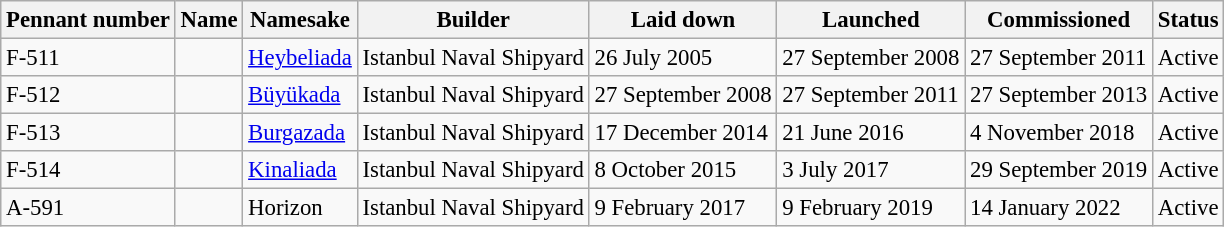<table class="wikitable" style="font-size:95%;">
<tr>
<th>Pennant number</th>
<th>Name</th>
<th>Namesake</th>
<th>Builder</th>
<th>Laid down</th>
<th>Launched</th>
<th>Commissioned</th>
<th>Status</th>
</tr>
<tr>
<td>F-511</td>
<td></td>
<td><a href='#'>Heybeliada</a></td>
<td>Istanbul Naval Shipyard</td>
<td>26 July 2005</td>
<td>27 September 2008</td>
<td>27 September 2011</td>
<td>Active</td>
</tr>
<tr>
<td>F-512</td>
<td></td>
<td><a href='#'>Büyükada</a></td>
<td>Istanbul Naval Shipyard</td>
<td>27 September 2008</td>
<td>27 September 2011</td>
<td>27 September 2013</td>
<td>Active</td>
</tr>
<tr>
<td>F-513</td>
<td></td>
<td><a href='#'>Burgazada</a></td>
<td>Istanbul Naval Shipyard</td>
<td>17 December 2014</td>
<td>21 June 2016</td>
<td>4 November 2018</td>
<td>Active</td>
</tr>
<tr>
<td>F-514</td>
<td></td>
<td><a href='#'>Kinaliada</a></td>
<td>Istanbul Naval Shipyard</td>
<td>8 October 2015</td>
<td>3 July 2017</td>
<td>29 September 2019</td>
<td>Active</td>
</tr>
<tr>
<td>A-591</td>
<td></td>
<td>Horizon</td>
<td>Istanbul Naval Shipyard</td>
<td>9 February 2017</td>
<td>9 February 2019</td>
<td>14 January 2022</td>
<td>Active</td>
</tr>
</table>
